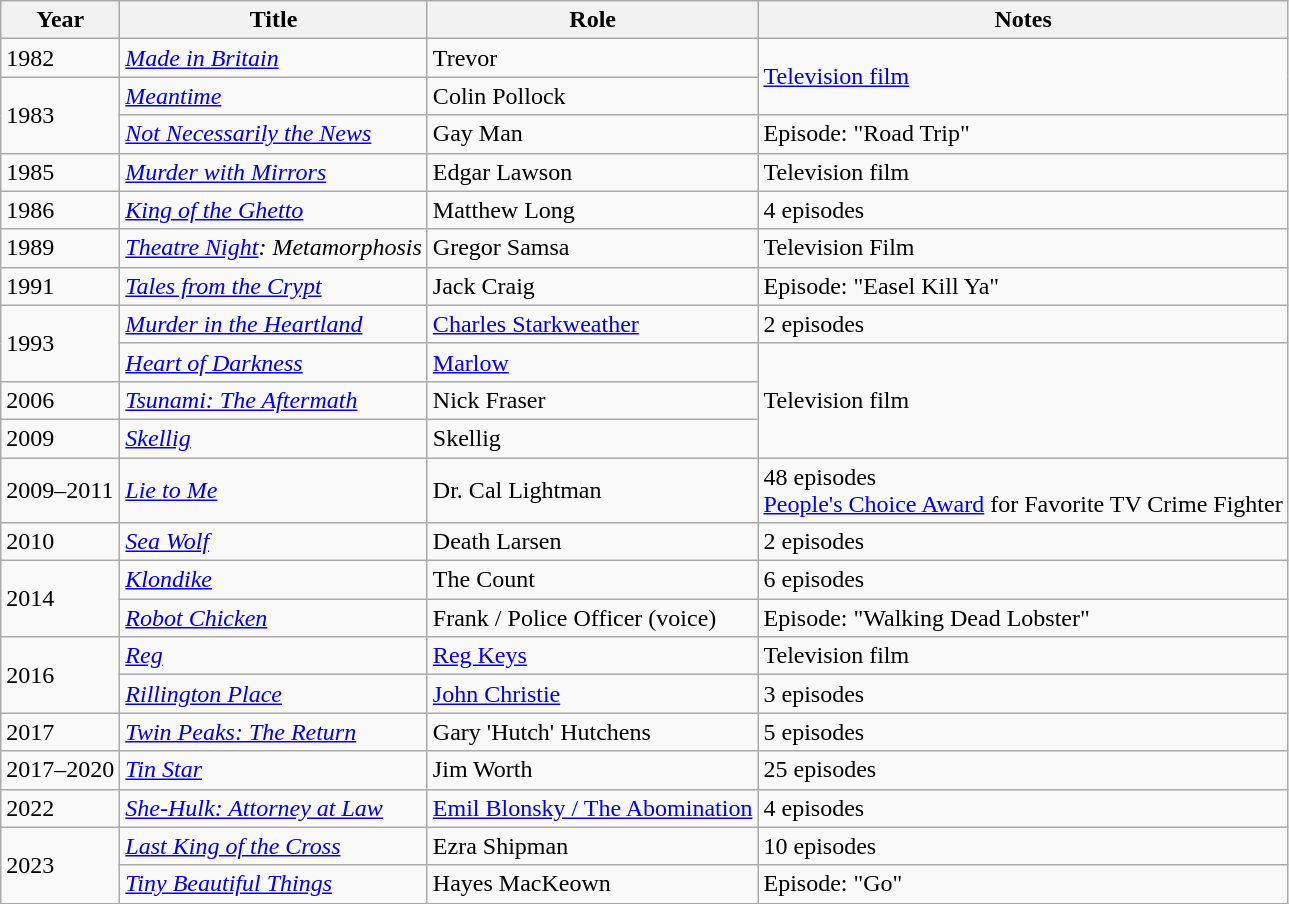<table class="wikitable sortable">
<tr>
<th>Year</th>
<th>Title</th>
<th>Role</th>
<th>Notes</th>
</tr>
<tr>
<td>1982</td>
<td><em><a href='#'>Made in Britain</a></em></td>
<td>Trevor</td>
<td rowspan="2"><a href='#'>Television film</a></td>
</tr>
<tr>
<td rowspan=2>1983</td>
<td><em><a href='#'>Meantime</a></em></td>
<td>Colin Pollock</td>
</tr>
<tr>
<td><em><a href='#'>Not Necessarily the News</a></em></td>
<td>Gay Man</td>
<td>Episode: "Road Trip"</td>
</tr>
<tr>
<td>1985</td>
<td><em><a href='#'>Murder with Mirrors</a></em></td>
<td>Edgar Lawson</td>
<td>Television film</td>
</tr>
<tr>
<td>1986</td>
<td><em><a href='#'>King of the Ghetto</a></em></td>
<td>Matthew Long</td>
<td>4 episodes</td>
</tr>
<tr>
<td>1989</td>
<td><em><a href='#'>Theatre Night</a>: Metamorphosis</em></td>
<td>Gregor Samsa</td>
<td>Television Film</td>
</tr>
<tr>
<td>1991</td>
<td><em><a href='#'>Tales from the Crypt</a></em></td>
<td>Jack Craig</td>
<td>Episode: "Easel Kill Ya"</td>
</tr>
<tr>
<td rowspan=2>1993</td>
<td><em><a href='#'>Murder in the Heartland</a></em></td>
<td><a href='#'>Charles Starkweather</a></td>
<td>2 episodes</td>
</tr>
<tr>
<td><em><a href='#'>Heart of Darkness</a></em></td>
<td><a href='#'>Marlow</a></td>
<td rowspan="3">Television film</td>
</tr>
<tr>
<td>2006</td>
<td><em><a href='#'>Tsunami: The Aftermath</a></em></td>
<td>Nick Fraser</td>
</tr>
<tr>
<td>2009</td>
<td><em><a href='#'>Skellig</a></em></td>
<td>Skellig</td>
</tr>
<tr>
<td>2009–2011</td>
<td><em><a href='#'>Lie to Me</a></em></td>
<td>Dr. Cal Lightman</td>
<td>48 episodes<br><a href='#'>People's Choice Award</a> for Favorite TV Crime Fighter</td>
</tr>
<tr>
<td>2010</td>
<td><em><a href='#'>Sea Wolf</a></em></td>
<td>Death Larsen</td>
<td>2 episodes</td>
</tr>
<tr>
<td rowspan=2>2014</td>
<td><em><a href='#'>Klondike</a></em></td>
<td>The Count</td>
<td>6 episodes</td>
</tr>
<tr>
<td><em><a href='#'>Robot Chicken</a></em></td>
<td>Frank / Police Officer (voice)</td>
<td>Episode: "Walking Dead Lobster"</td>
</tr>
<tr>
<td rowspan=2>2016</td>
<td><em><a href='#'>Reg</a></em></td>
<td><a href='#'>Reg Keys</a></td>
<td>Television film</td>
</tr>
<tr>
<td><em><a href='#'>Rillington Place</a></em></td>
<td><a href='#'>John Christie</a></td>
<td>3 episodes</td>
</tr>
<tr>
<td>2017</td>
<td><em><a href='#'>Twin Peaks: The Return</a></em></td>
<td>Gary 'Hutch' Hutchens</td>
<td>5 episodes</td>
</tr>
<tr>
<td>2017–2020</td>
<td><em><a href='#'>Tin Star</a></em></td>
<td>Jim Worth</td>
<td>25 episodes</td>
</tr>
<tr>
<td rowspan=1>2022</td>
<td><em><a href='#'>She-Hulk: Attorney at Law</a></em></td>
<td><a href='#'>Emil Blonsky / The Abomination</a></td>
<td>4 episodes</td>
</tr>
<tr>
<td rowspan=2>2023</td>
<td><em><a href='#'>Last King of the Cross</a></em></td>
<td>Ezra Shipman</td>
<td>10 episodes</td>
</tr>
<tr>
<td><em><a href='#'>Tiny Beautiful Things</a></em></td>
<td>Hayes MacKeown</td>
<td>Episode: "Go"</td>
</tr>
</table>
